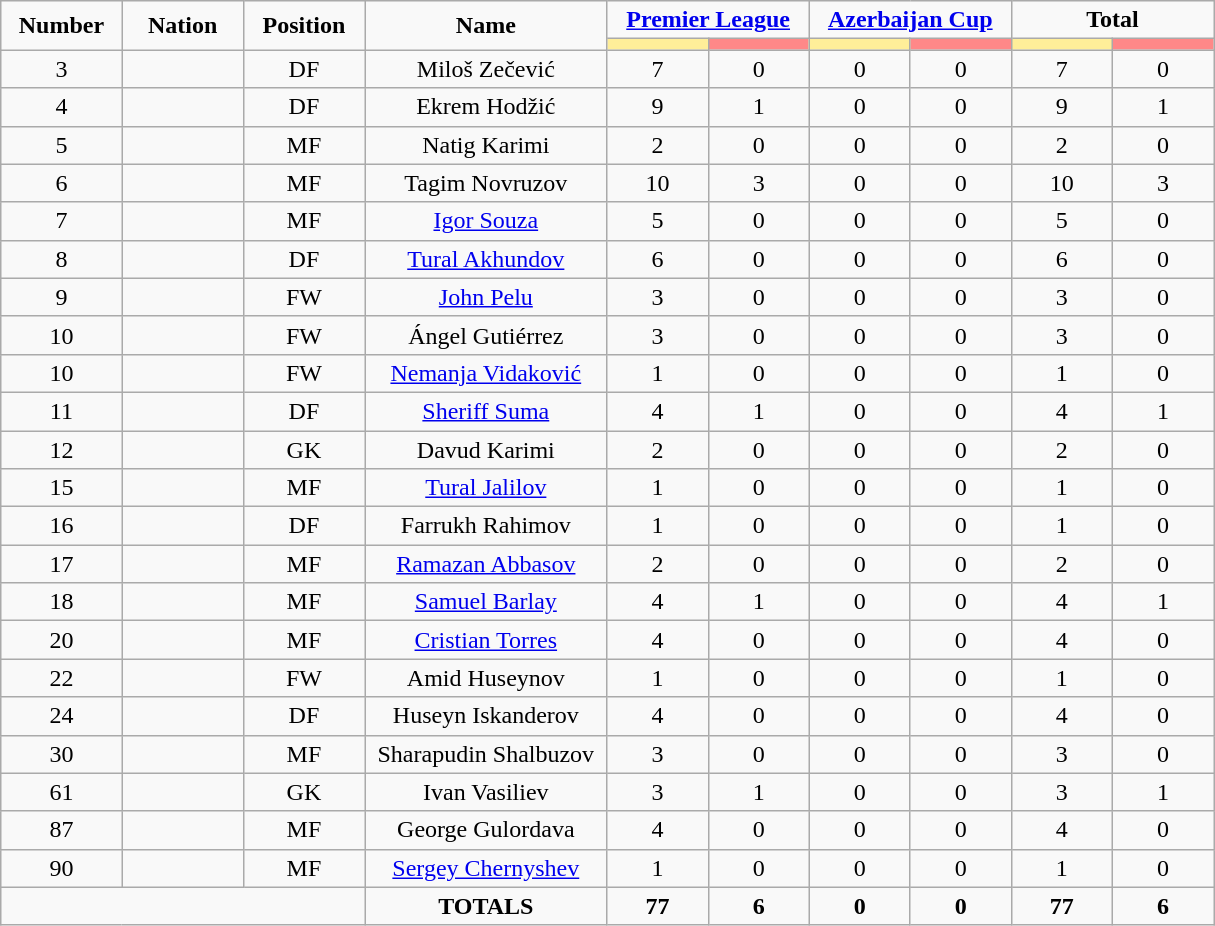<table class="wikitable" style="font-size: 100%; text-align: center;">
<tr>
<td rowspan="2" width="10%" align="center"><strong>Number</strong></td>
<td rowspan="2" width="10%" align="center"><strong>Nation</strong></td>
<td rowspan="2" width="10%" align="center"><strong>Position</strong></td>
<td rowspan="2" width="20%" align="center"><strong>Name</strong></td>
<td colspan="2" align="center"><strong><a href='#'>Premier League</a></strong></td>
<td colspan="2" align="center"><strong><a href='#'>Azerbaijan Cup</a></strong></td>
<td colspan="2" align="center"><strong>Total</strong></td>
</tr>
<tr>
<th width=60 style="background: #FFEE99"></th>
<th width=60 style="background: #FF8888"></th>
<th width=60 style="background: #FFEE99"></th>
<th width=60 style="background: #FF8888"></th>
<th width=60 style="background: #FFEE99"></th>
<th width=60 style="background: #FF8888"></th>
</tr>
<tr>
<td>3</td>
<td></td>
<td>DF</td>
<td>Miloš Zečević</td>
<td>7</td>
<td>0</td>
<td>0</td>
<td>0</td>
<td>7</td>
<td>0</td>
</tr>
<tr>
<td>4</td>
<td></td>
<td>DF</td>
<td>Ekrem Hodžić</td>
<td>9</td>
<td>1</td>
<td>0</td>
<td>0</td>
<td>9</td>
<td>1</td>
</tr>
<tr>
<td>5</td>
<td></td>
<td>MF</td>
<td>Natig Karimi</td>
<td>2</td>
<td>0</td>
<td>0</td>
<td>0</td>
<td>2</td>
<td>0</td>
</tr>
<tr>
<td>6</td>
<td></td>
<td>MF</td>
<td>Tagim Novruzov</td>
<td>10</td>
<td>3</td>
<td>0</td>
<td>0</td>
<td>10</td>
<td>3</td>
</tr>
<tr>
<td>7</td>
<td></td>
<td>MF</td>
<td><a href='#'>Igor Souza</a></td>
<td>5</td>
<td>0</td>
<td>0</td>
<td>0</td>
<td>5</td>
<td>0</td>
</tr>
<tr>
<td>8</td>
<td></td>
<td>DF</td>
<td><a href='#'>Tural Akhundov</a></td>
<td>6</td>
<td>0</td>
<td>0</td>
<td>0</td>
<td>6</td>
<td>0</td>
</tr>
<tr>
<td>9</td>
<td></td>
<td>FW</td>
<td><a href='#'>John Pelu</a></td>
<td>3</td>
<td>0</td>
<td>0</td>
<td>0</td>
<td>3</td>
<td>0</td>
</tr>
<tr>
<td>10</td>
<td></td>
<td>FW</td>
<td>Ángel Gutiérrez</td>
<td>3</td>
<td>0</td>
<td>0</td>
<td>0</td>
<td>3</td>
<td>0</td>
</tr>
<tr>
<td>10</td>
<td></td>
<td>FW</td>
<td><a href='#'>Nemanja Vidaković</a></td>
<td>1</td>
<td>0</td>
<td>0</td>
<td>0</td>
<td>1</td>
<td>0</td>
</tr>
<tr>
<td>11</td>
<td></td>
<td>DF</td>
<td><a href='#'>Sheriff Suma</a></td>
<td>4</td>
<td>1</td>
<td>0</td>
<td>0</td>
<td>4</td>
<td>1</td>
</tr>
<tr>
<td>12</td>
<td></td>
<td>GK</td>
<td>Davud Karimi</td>
<td>2</td>
<td>0</td>
<td>0</td>
<td>0</td>
<td>2</td>
<td>0</td>
</tr>
<tr>
<td>15</td>
<td></td>
<td>MF</td>
<td><a href='#'>Tural Jalilov</a></td>
<td>1</td>
<td>0</td>
<td>0</td>
<td>0</td>
<td>1</td>
<td>0</td>
</tr>
<tr>
<td>16</td>
<td></td>
<td>DF</td>
<td>Farrukh Rahimov</td>
<td>1</td>
<td>0</td>
<td>0</td>
<td>0</td>
<td>1</td>
<td>0</td>
</tr>
<tr>
<td>17</td>
<td></td>
<td>MF</td>
<td><a href='#'>Ramazan Abbasov</a></td>
<td>2</td>
<td>0</td>
<td>0</td>
<td>0</td>
<td>2</td>
<td>0</td>
</tr>
<tr>
<td>18</td>
<td></td>
<td>MF</td>
<td><a href='#'>Samuel Barlay</a></td>
<td>4</td>
<td>1</td>
<td>0</td>
<td>0</td>
<td>4</td>
<td>1</td>
</tr>
<tr>
<td>20</td>
<td></td>
<td>MF</td>
<td><a href='#'>Cristian Torres</a></td>
<td>4</td>
<td>0</td>
<td>0</td>
<td>0</td>
<td>4</td>
<td>0</td>
</tr>
<tr>
<td>22</td>
<td></td>
<td>FW</td>
<td>Amid Huseynov</td>
<td>1</td>
<td>0</td>
<td>0</td>
<td>0</td>
<td>1</td>
<td>0</td>
</tr>
<tr>
<td>24</td>
<td></td>
<td>DF</td>
<td>Huseyn Iskanderov</td>
<td>4</td>
<td>0</td>
<td>0</td>
<td>0</td>
<td>4</td>
<td>0</td>
</tr>
<tr>
<td>30</td>
<td></td>
<td>MF</td>
<td>Sharapudin Shalbuzov</td>
<td>3</td>
<td>0</td>
<td>0</td>
<td>0</td>
<td>3</td>
<td>0</td>
</tr>
<tr>
<td>61</td>
<td></td>
<td>GK</td>
<td>Ivan Vasiliev</td>
<td>3</td>
<td>1</td>
<td>0</td>
<td>0</td>
<td>3</td>
<td>1</td>
</tr>
<tr>
<td>87</td>
<td></td>
<td>MF</td>
<td>George Gulordava</td>
<td>4</td>
<td>0</td>
<td>0</td>
<td>0</td>
<td>4</td>
<td>0</td>
</tr>
<tr>
<td>90</td>
<td></td>
<td>MF</td>
<td><a href='#'>Sergey Chernyshev</a></td>
<td>1</td>
<td>0</td>
<td>0</td>
<td>0</td>
<td>1</td>
<td>0</td>
</tr>
<tr>
<td colspan="3"></td>
<td><strong>TOTALS</strong></td>
<td><strong>77</strong></td>
<td><strong>6</strong></td>
<td><strong>0</strong></td>
<td><strong>0</strong></td>
<td><strong>77</strong></td>
<td><strong>6</strong></td>
</tr>
</table>
